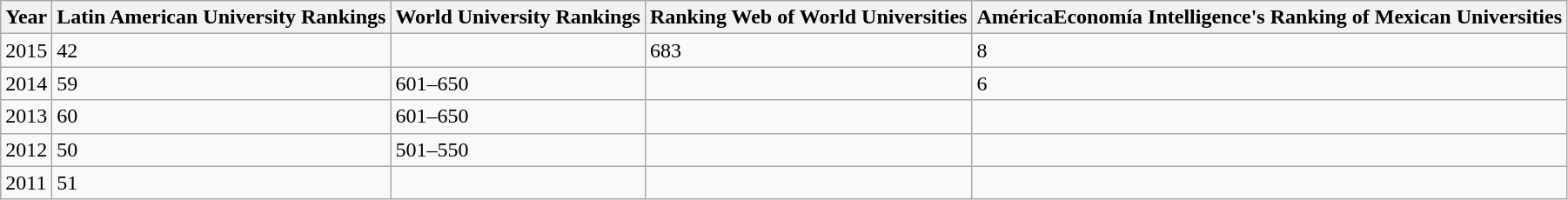<table class="wikitable sortable">
<tr>
<th>Year</th>
<th>Latin American University Rankings</th>
<th>World University Rankings</th>
<th>Ranking Web of World Universities</th>
<th>AméricaEconomía Intelligence's Ranking of Mexican Universities</th>
</tr>
<tr>
<td>2015</td>
<td>42</td>
<td></td>
<td>683</td>
<td>8</td>
</tr>
<tr>
<td>2014</td>
<td>59</td>
<td>601–650</td>
<td></td>
<td>6</td>
</tr>
<tr>
<td>2013</td>
<td>60</td>
<td>601–650</td>
<td></td>
<td></td>
</tr>
<tr>
<td>2012</td>
<td>50</td>
<td>501–550</td>
<td></td>
<td></td>
</tr>
<tr>
<td>2011</td>
<td>51</td>
<td></td>
<td></td>
<td></td>
</tr>
</table>
